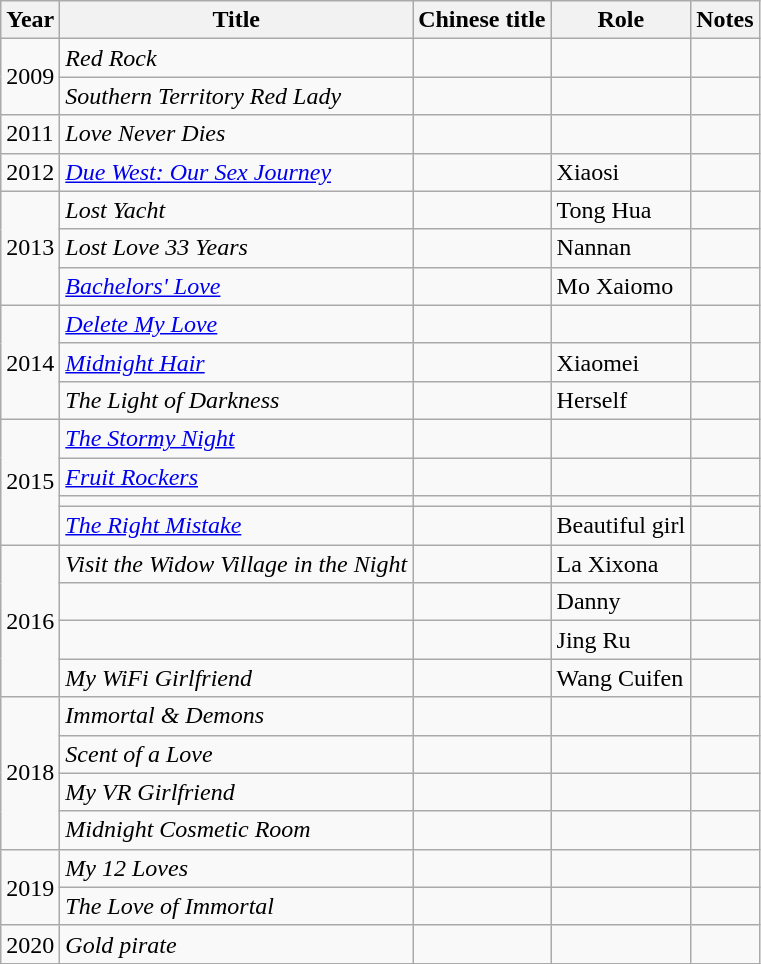<table class="wikitable sortable">
<tr>
<th>Year</th>
<th>Title</th>
<th>Chinese title</th>
<th>Role</th>
<th>Notes</th>
</tr>
<tr>
<td rowspan="2">2009</td>
<td><em>Red Rock</em></td>
<td></td>
<td></td>
<td></td>
</tr>
<tr>
<td><em>Southern Territory Red Lady</em></td>
<td></td>
<td></td>
<td></td>
</tr>
<tr>
<td>2011</td>
<td><em>Love Never Dies</em></td>
<td></td>
<td></td>
<td></td>
</tr>
<tr>
<td>2012</td>
<td><em><a href='#'>Due West: Our Sex Journey</a></em></td>
<td></td>
<td>Xiaosi</td>
<td></td>
</tr>
<tr>
<td rowspan="3">2013</td>
<td><em>Lost Yacht</em></td>
<td></td>
<td>Tong Hua</td>
<td></td>
</tr>
<tr>
<td><em>Lost Love 33 Years</em></td>
<td></td>
<td>Nannan</td>
<td></td>
</tr>
<tr>
<td><em><a href='#'>Bachelors' Love</a></em></td>
<td></td>
<td>Mo Xaiomo</td>
<td></td>
</tr>
<tr>
<td rowspan="3">2014</td>
<td><em><a href='#'>Delete My Love</a></em></td>
<td></td>
<td></td>
<td></td>
</tr>
<tr>
<td><em><a href='#'>Midnight Hair</a></em></td>
<td></td>
<td>Xiaomei</td>
<td></td>
</tr>
<tr>
<td><em>The Light of Darkness</em></td>
<td></td>
<td>Herself</td>
<td></td>
</tr>
<tr>
<td rowspan="4">2015</td>
<td><em><a href='#'>The Stormy Night</a></em></td>
<td></td>
<td></td>
<td></td>
</tr>
<tr>
<td><em><a href='#'>Fruit Rockers</a></em></td>
<td></td>
<td></td>
<td></td>
</tr>
<tr>
<td></td>
<td></td>
<td></td>
<td></td>
</tr>
<tr>
<td><em><a href='#'>The Right Mistake</a></em></td>
<td></td>
<td>Beautiful girl</td>
<td></td>
</tr>
<tr>
<td rowspan=4>2016</td>
<td><em>Visit the Widow Village in the Night</em></td>
<td></td>
<td>La Xixona</td>
<td></td>
</tr>
<tr>
<td></td>
<td></td>
<td>Danny</td>
<td></td>
</tr>
<tr>
<td></td>
<td></td>
<td>Jing Ru</td>
<td></td>
</tr>
<tr>
<td><em>My WiFi Girlfriend</em></td>
<td></td>
<td>Wang Cuifen</td>
<td></td>
</tr>
<tr>
<td rowspan="4">2018</td>
<td><em>Immortal & Demons</em></td>
<td></td>
<td> </td>
<td></td>
</tr>
<tr>
<td><em>Scent of a Love</em></td>
<td></td>
<td></td>
<td></td>
</tr>
<tr>
<td><em>My VR Girlfriend</em></td>
<td></td>
<td></td>
<td></td>
</tr>
<tr>
<td><em>Midnight Cosmetic Room</em></td>
<td></td>
<td></td>
<td></td>
</tr>
<tr>
<td rowspan="2">2019</td>
<td><em>My 12 Loves</em></td>
<td></td>
<td></td>
<td></td>
</tr>
<tr>
<td><em>The Love of Immortal</em></td>
<td></td>
<td></td>
<td></td>
</tr>
<tr>
<td>2020</td>
<td><em>Gold pirate</em></td>
<td>  </td>
<td></td>
<td></td>
</tr>
</table>
